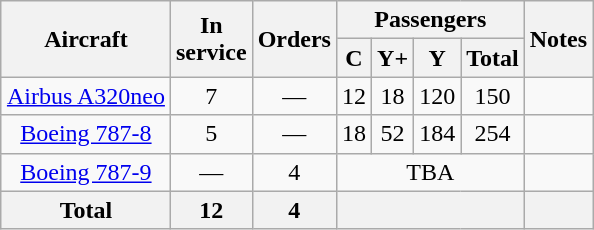<table class="wikitable" style="margin:1em auto; border-collapse:collapse;text-align:center;">
<tr>
<th rowspan="2">Aircraft</th>
<th rowspan="2">In<br>service</th>
<th rowspan="2">Orders</th>
<th colspan="4">Passengers</th>
<th rowspan="2">Notes</th>
</tr>
<tr>
<th><abbr>C</abbr></th>
<th><abbr>Y+</abbr></th>
<th><abbr>Y</abbr></th>
<th>Total</th>
</tr>
<tr>
<td><a href='#'>Airbus A320neo</a></td>
<td>7</td>
<td>—</td>
<td>12</td>
<td>18</td>
<td>120</td>
<td>150</td>
<td></td>
</tr>
<tr>
<td><a href='#'>Boeing 787-8</a></td>
<td>5</td>
<td>—</td>
<td>18</td>
<td>52</td>
<td>184</td>
<td>254</td>
<td></td>
</tr>
<tr>
<td><a href='#'>Boeing 787-9</a></td>
<td>—</td>
<td>4</td>
<td colspan="4"><abbr>TBA</abbr></td>
<td></td>
</tr>
<tr>
<th>Total</th>
<th>12</th>
<th>4</th>
<th colspan=4></th>
<th></th>
</tr>
</table>
